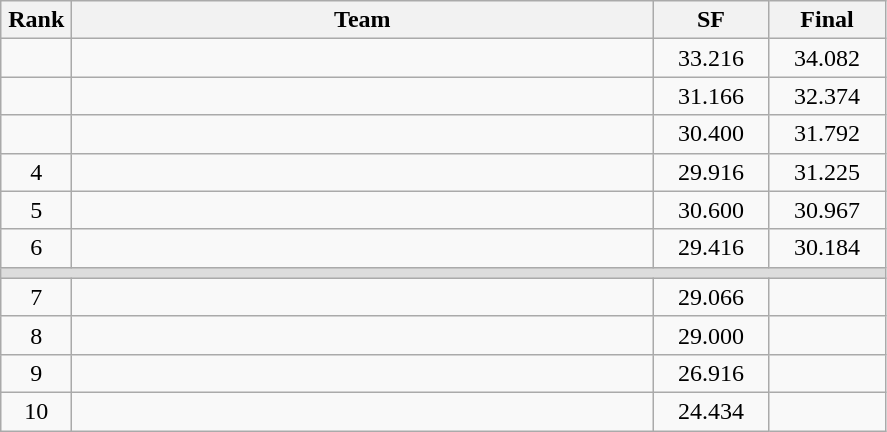<table class=wikitable style="text-align:center">
<tr>
<th width=40>Rank</th>
<th width=380>Team</th>
<th width=70>SF</th>
<th width=70>Final</th>
</tr>
<tr>
<td></td>
<td align=left></td>
<td>33.216</td>
<td>34.082</td>
</tr>
<tr>
<td></td>
<td align=left></td>
<td>31.166</td>
<td>32.374</td>
</tr>
<tr>
<td></td>
<td align=left></td>
<td>30.400</td>
<td>31.792</td>
</tr>
<tr>
<td>4</td>
<td align=left></td>
<td>29.916</td>
<td>31.225</td>
</tr>
<tr>
<td>5</td>
<td align=left></td>
<td>30.600</td>
<td>30.967</td>
</tr>
<tr>
<td>6</td>
<td align=left></td>
<td>29.416</td>
<td>30.184</td>
</tr>
<tr bgcolor=#DDDDDD>
<td colspan=4></td>
</tr>
<tr>
<td>7</td>
<td align=left></td>
<td>29.066</td>
<td></td>
</tr>
<tr>
<td>8</td>
<td align=left></td>
<td>29.000</td>
<td></td>
</tr>
<tr>
<td>9</td>
<td align=left></td>
<td>26.916</td>
<td></td>
</tr>
<tr>
<td>10</td>
<td align=left></td>
<td>24.434</td>
<td></td>
</tr>
</table>
